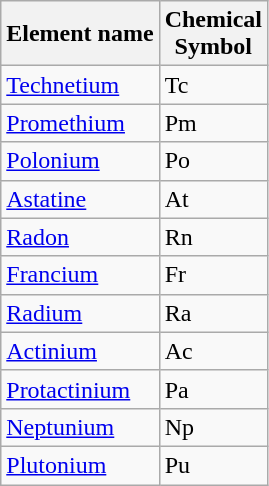<table class="wikitable">
<tr>
<th>Element name</th>
<th>Chemical<br>Symbol</th>
</tr>
<tr>
<td><a href='#'>Technetium</a></td>
<td>Tc</td>
</tr>
<tr>
<td><a href='#'>Promethium</a></td>
<td>Pm</td>
</tr>
<tr>
<td><a href='#'>Polonium</a></td>
<td>Po</td>
</tr>
<tr>
<td><a href='#'>Astatine</a></td>
<td>At</td>
</tr>
<tr>
<td><a href='#'>Radon</a></td>
<td>Rn</td>
</tr>
<tr>
<td><a href='#'>Francium</a></td>
<td>Fr</td>
</tr>
<tr>
<td><a href='#'>Radium</a></td>
<td>Ra</td>
</tr>
<tr>
<td><a href='#'>Actinium</a></td>
<td>Ac</td>
</tr>
<tr>
<td><a href='#'>Protactinium</a></td>
<td>Pa</td>
</tr>
<tr>
<td><a href='#'>Neptunium</a></td>
<td>Np</td>
</tr>
<tr>
<td><a href='#'>Plutonium</a></td>
<td>Pu</td>
</tr>
</table>
